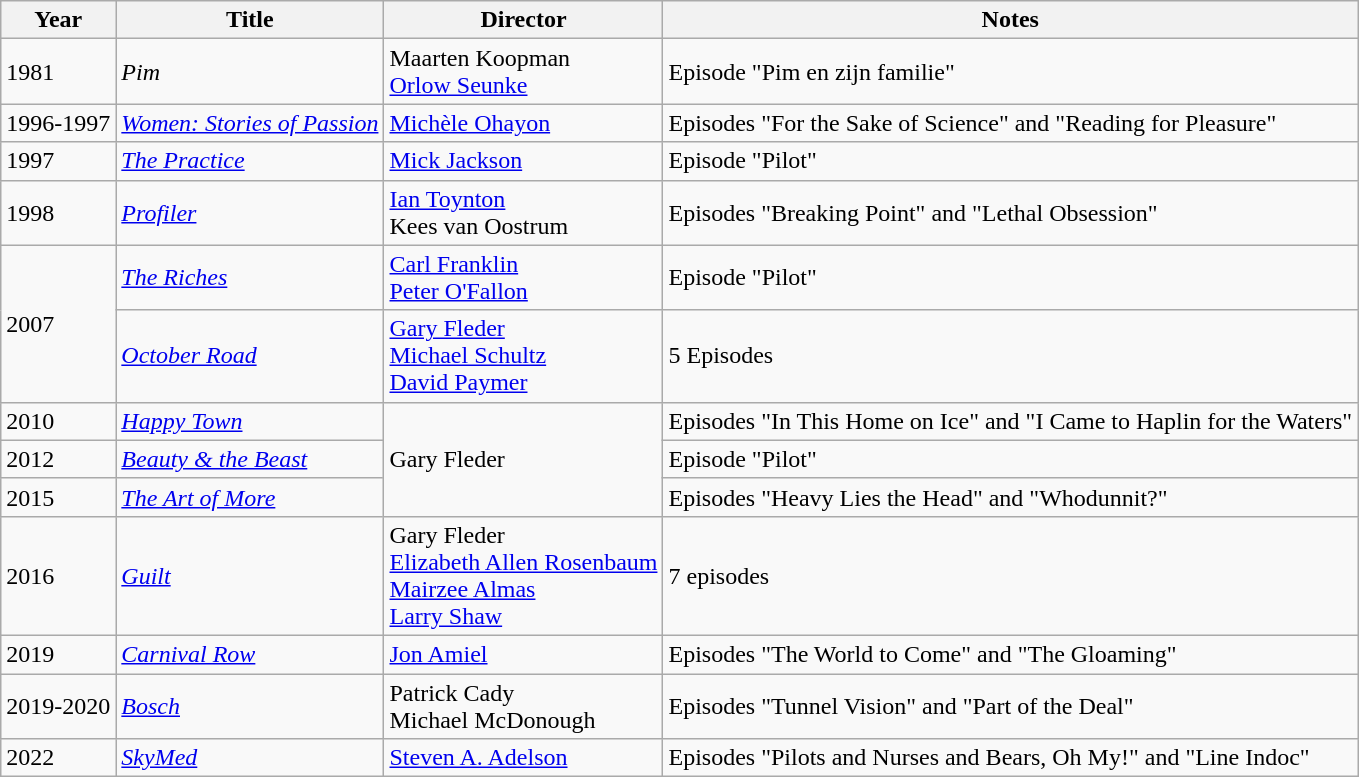<table class="wikitable">
<tr>
<th>Year</th>
<th>Title</th>
<th>Director</th>
<th>Notes</th>
</tr>
<tr>
<td>1981</td>
<td><em>Pim</em></td>
<td>Maarten Koopman<br><a href='#'>Orlow Seunke</a></td>
<td>Episode "Pim en zijn familie"</td>
</tr>
<tr>
<td>1996-1997</td>
<td><em><a href='#'>Women: Stories of Passion</a></em></td>
<td><a href='#'>Michèle Ohayon</a></td>
<td>Episodes "For the Sake of Science" and "Reading for Pleasure"</td>
</tr>
<tr>
<td>1997</td>
<td><em><a href='#'>The Practice</a></em></td>
<td><a href='#'>Mick Jackson</a></td>
<td>Episode "Pilot"</td>
</tr>
<tr>
<td>1998</td>
<td><em><a href='#'>Profiler</a></em></td>
<td><a href='#'>Ian Toynton</a><br>Kees van Oostrum</td>
<td>Episodes "Breaking Point" and "Lethal Obsession"</td>
</tr>
<tr>
<td rowspan=2>2007</td>
<td><em><a href='#'>The Riches</a></em></td>
<td><a href='#'>Carl Franklin</a><br><a href='#'>Peter O'Fallon</a></td>
<td>Episode "Pilot"</td>
</tr>
<tr>
<td><em><a href='#'>October Road</a></em></td>
<td><a href='#'>Gary Fleder</a><br><a href='#'>Michael Schultz</a><br><a href='#'>David Paymer</a></td>
<td>5 Episodes</td>
</tr>
<tr>
<td>2010</td>
<td><em><a href='#'>Happy Town</a></em></td>
<td rowspan=3>Gary Fleder</td>
<td>Episodes "In This Home on Ice" and "I Came to Haplin for the Waters"</td>
</tr>
<tr>
<td>2012</td>
<td><em><a href='#'>Beauty & the Beast</a></em></td>
<td>Episode "Pilot"</td>
</tr>
<tr>
<td>2015</td>
<td><em><a href='#'>The Art of More</a></em></td>
<td>Episodes "Heavy Lies the Head" and "Whodunnit?"</td>
</tr>
<tr>
<td>2016</td>
<td><em><a href='#'>Guilt</a></em></td>
<td>Gary Fleder<br><a href='#'>Elizabeth Allen Rosenbaum</a><br><a href='#'>Mairzee Almas</a><br><a href='#'>Larry Shaw</a></td>
<td>7 episodes</td>
</tr>
<tr>
<td>2019</td>
<td><em><a href='#'>Carnival Row</a></em></td>
<td><a href='#'>Jon Amiel</a></td>
<td>Episodes "The World to Come" and "The Gloaming"</td>
</tr>
<tr>
<td>2019-2020</td>
<td><em><a href='#'>Bosch</a></em></td>
<td>Patrick Cady<br>Michael McDonough</td>
<td>Episodes "Tunnel Vision" and "Part of the Deal"</td>
</tr>
<tr>
<td>2022</td>
<td><em><a href='#'>SkyMed</a></em></td>
<td><a href='#'>Steven A. Adelson</a></td>
<td>Episodes "Pilots and Nurses and Bears, Oh My!" and "Line Indoc"</td>
</tr>
</table>
